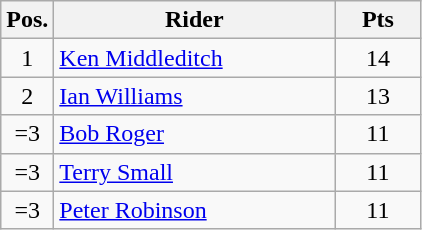<table class=wikitable>
<tr>
<th width=25px>Pos.</th>
<th width=180px>Rider</th>
<th width=50px>Pts</th>
</tr>
<tr align=center >
<td>1</td>
<td align=left> <a href='#'>Ken Middleditch</a></td>
<td>14</td>
</tr>
<tr align=center>
<td>2</td>
<td align=left> <a href='#'>Ian Williams</a></td>
<td>13</td>
</tr>
<tr align=center>
<td>=3</td>
<td align=left> <a href='#'>Bob Roger</a></td>
<td>11</td>
</tr>
<tr align=center>
<td>=3</td>
<td align=left> <a href='#'>Terry Small</a></td>
<td>11</td>
</tr>
<tr align=center>
<td>=3</td>
<td align=left> <a href='#'>Peter Robinson</a></td>
<td>11</td>
</tr>
</table>
